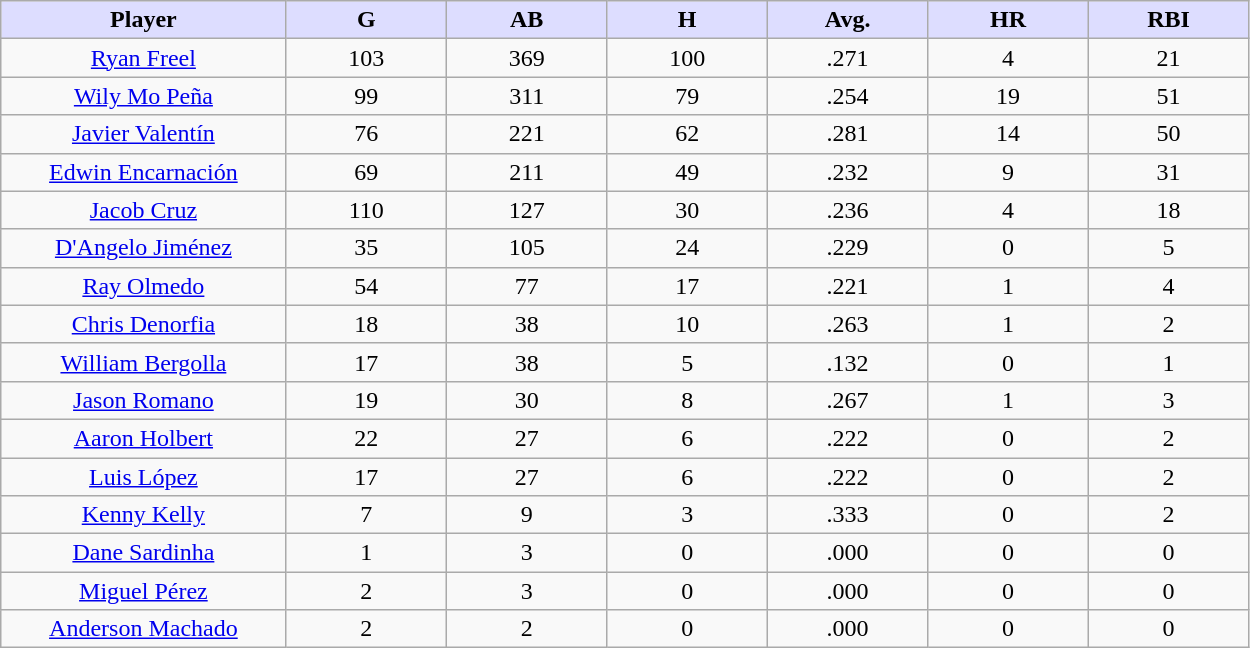<table class="wikitable sortable">
<tr>
<th style="background:#ddf; width:16%;">Player</th>
<th style="background:#ddf; width:9%;">G</th>
<th style="background:#ddf; width:9%;">AB</th>
<th style="background:#ddf; width:9%;">H</th>
<th style="background:#ddf; width:9%;">Avg.</th>
<th style="background:#ddf; width:9%;">HR</th>
<th style="background:#ddf; width:9%;">RBI</th>
</tr>
<tr align=center>
<td><a href='#'>Ryan Freel</a></td>
<td>103</td>
<td>369</td>
<td>100</td>
<td>.271</td>
<td>4</td>
<td>21</td>
</tr>
<tr align=center>
<td><a href='#'>Wily Mo Peña</a></td>
<td>99</td>
<td>311</td>
<td>79</td>
<td>.254</td>
<td>19</td>
<td>51</td>
</tr>
<tr align=center>
<td><a href='#'>Javier Valentín</a></td>
<td>76</td>
<td>221</td>
<td>62</td>
<td>.281</td>
<td>14</td>
<td>50</td>
</tr>
<tr align=center>
<td><a href='#'>Edwin Encarnación</a></td>
<td>69</td>
<td>211</td>
<td>49</td>
<td>.232</td>
<td>9</td>
<td>31</td>
</tr>
<tr align=center>
<td><a href='#'>Jacob Cruz</a></td>
<td>110</td>
<td>127</td>
<td>30</td>
<td>.236</td>
<td>4</td>
<td>18</td>
</tr>
<tr align=center>
<td><a href='#'>D'Angelo Jiménez</a></td>
<td>35</td>
<td>105</td>
<td>24</td>
<td>.229</td>
<td>0</td>
<td>5</td>
</tr>
<tr align=center>
<td><a href='#'>Ray Olmedo</a></td>
<td>54</td>
<td>77</td>
<td>17</td>
<td>.221</td>
<td>1</td>
<td>4</td>
</tr>
<tr align=center>
<td><a href='#'>Chris Denorfia</a></td>
<td>18</td>
<td>38</td>
<td>10</td>
<td>.263</td>
<td>1</td>
<td>2</td>
</tr>
<tr align=center>
<td><a href='#'>William Bergolla</a></td>
<td>17</td>
<td>38</td>
<td>5</td>
<td>.132</td>
<td>0</td>
<td>1</td>
</tr>
<tr align=center>
<td><a href='#'>Jason Romano</a></td>
<td>19</td>
<td>30</td>
<td>8</td>
<td>.267</td>
<td>1</td>
<td>3</td>
</tr>
<tr align=center>
<td><a href='#'>Aaron Holbert</a></td>
<td>22</td>
<td>27</td>
<td>6</td>
<td>.222</td>
<td>0</td>
<td>2</td>
</tr>
<tr align=center>
<td><a href='#'>Luis López</a></td>
<td>17</td>
<td>27</td>
<td>6</td>
<td>.222</td>
<td>0</td>
<td>2</td>
</tr>
<tr align=center>
<td><a href='#'>Kenny Kelly</a></td>
<td>7</td>
<td>9</td>
<td>3</td>
<td>.333</td>
<td>0</td>
<td>2</td>
</tr>
<tr align=center>
<td><a href='#'>Dane Sardinha</a></td>
<td>1</td>
<td>3</td>
<td>0</td>
<td>.000</td>
<td>0</td>
<td>0</td>
</tr>
<tr align=center>
<td><a href='#'>Miguel Pérez</a></td>
<td>2</td>
<td>3</td>
<td>0</td>
<td>.000</td>
<td>0</td>
<td>0</td>
</tr>
<tr align=center>
<td><a href='#'>Anderson Machado</a></td>
<td>2</td>
<td>2</td>
<td>0</td>
<td>.000</td>
<td>0</td>
<td>0</td>
</tr>
</table>
